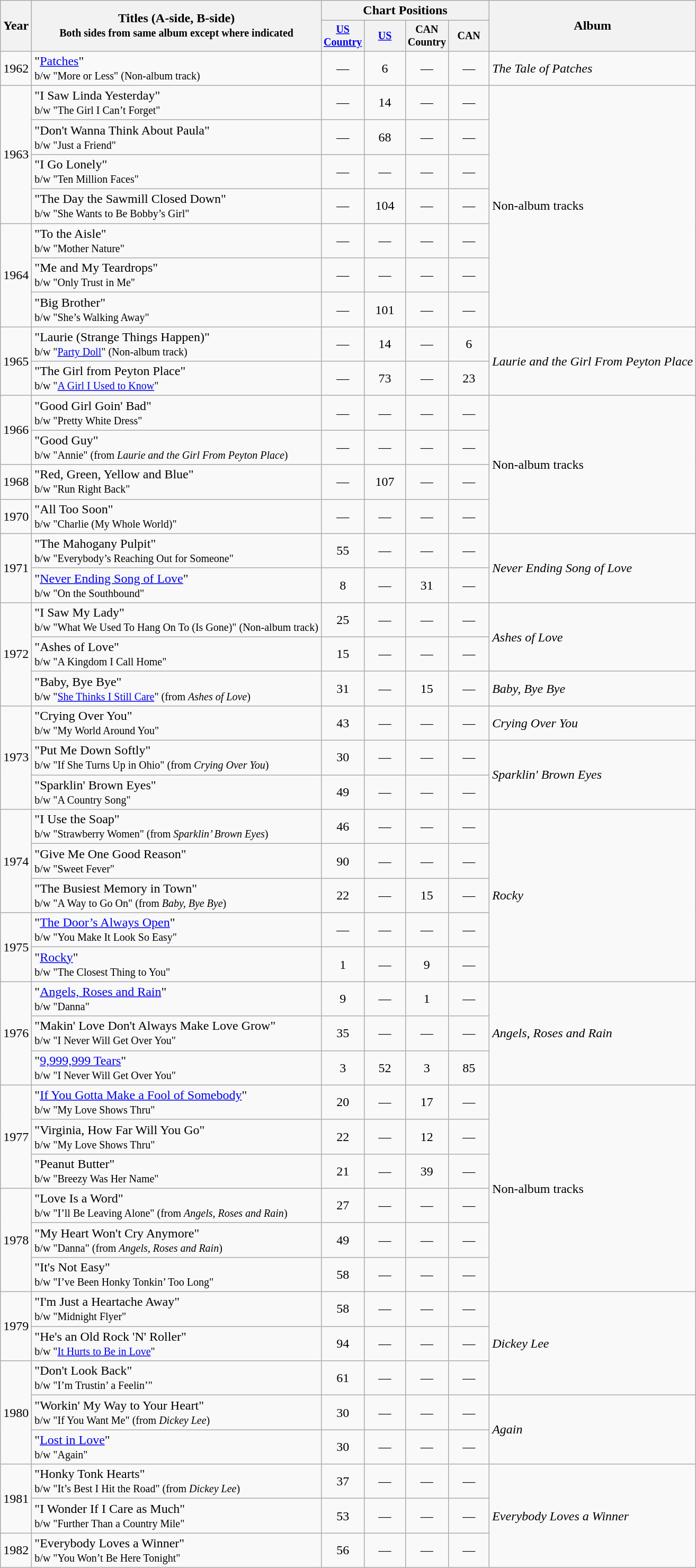<table class="wikitable">
<tr>
<th rowspan="2">Year</th>
<th rowspan="2">Titles (A-side, B-side)<br><small>Both sides from same album except where indicated</small></th>
<th colspan="4">Chart Positions</th>
<th rowspan="2">Album</th>
</tr>
<tr style="font-size:smaller;">
<th width="45"><a href='#'>US Country</a><br></th>
<th width="45"><a href='#'>US</a><br></th>
<th width="45">CAN Country<br></th>
<th width="45">CAN<br></th>
</tr>
<tr>
<td>1962</td>
<td>"<a href='#'>Patches</a>"<br><small>b/w "More or Less" (Non-album track)</small></td>
<td align="center">—</td>
<td align="center">6</td>
<td align="center">—</td>
<td align="center">—</td>
<td><em>The Tale of Patches</em></td>
</tr>
<tr>
<td rowspan="4">1963</td>
<td>"I Saw Linda Yesterday"<br><small>b/w "The Girl I Can’t Forget"</small></td>
<td align="center">—</td>
<td align="center">14</td>
<td align="center">—</td>
<td align="center">—</td>
<td rowspan="7">Non-album tracks</td>
</tr>
<tr>
<td>"Don't Wanna Think About Paula"<br><small>b/w "Just a Friend"</small></td>
<td align="center">—</td>
<td align="center">68</td>
<td align="center">—</td>
<td align="center">—</td>
</tr>
<tr>
<td>"I Go Lonely"<br><small>b/w "Ten Million Faces"</small></td>
<td align="center">—</td>
<td align="center">—</td>
<td align="center">—</td>
<td align="center">—</td>
</tr>
<tr>
<td>"The Day the Sawmill Closed Down"<br><small>b/w "She Wants to Be Bobby’s Girl"</small></td>
<td align="center">—</td>
<td align="center">104</td>
<td align="center">—</td>
<td align="center">—</td>
</tr>
<tr>
<td rowspan="3">1964</td>
<td>"To the Aisle"<br><small>b/w "Mother Nature"</small></td>
<td align="center">—</td>
<td align="center">—</td>
<td align="center">—</td>
<td align="center">—</td>
</tr>
<tr>
<td>"Me and My Teardrops"<br><small>b/w "Only Trust in Me"</small></td>
<td align="center">—</td>
<td align="center">—</td>
<td align="center">—</td>
<td align="center">—</td>
</tr>
<tr>
<td>"Big Brother"<br><small>b/w "She’s Walking Away"</small></td>
<td align="center">—</td>
<td align="center">101</td>
<td align="center">—</td>
<td align="center">—</td>
</tr>
<tr>
<td rowspan="2">1965</td>
<td>"Laurie (Strange Things Happen)"<br><small>b/w "<a href='#'>Party Doll</a>" (Non-album track)</small></td>
<td align="center">—</td>
<td align="center">14</td>
<td align="center">—</td>
<td align="center">6</td>
<td rowspan="2"><em>Laurie and the Girl From Peyton Place</em></td>
</tr>
<tr>
<td>"The Girl from Peyton Place"<br><small>b/w "<a href='#'>A Girl I Used to Know</a>"</small></td>
<td align="center">—</td>
<td align="center">73</td>
<td align="center">—</td>
<td align="center">23</td>
</tr>
<tr>
<td rowspan="2">1966</td>
<td>"Good Girl Goin' Bad"<br><small>b/w "Pretty White Dress"</small></td>
<td align="center">—</td>
<td align="center">—</td>
<td align="center">—</td>
<td align="center">—</td>
<td rowspan="4">Non-album tracks</td>
</tr>
<tr>
<td>"Good Guy"<br><small>b/w "Annie" (from <em>Laurie and the Girl From Peyton Place</em>)</small></td>
<td align="center">—</td>
<td align="center">—</td>
<td align="center">—</td>
<td align="center">—</td>
</tr>
<tr>
<td>1968</td>
<td>"Red, Green, Yellow and Blue"<br><small>b/w "Run Right Back"</small></td>
<td align="center">—</td>
<td align="center">107</td>
<td align="center">—</td>
<td align="center">—</td>
</tr>
<tr>
<td>1970</td>
<td>"All Too Soon"<br><small>b/w "Charlie (My Whole World)"</small></td>
<td align="center">—</td>
<td align="center">—</td>
<td align="center">—</td>
<td align="center">—</td>
</tr>
<tr>
<td rowspan="2">1971</td>
<td>"The Mahogany Pulpit"<br><small>b/w "Everybody’s Reaching Out for Someone"</small></td>
<td align="center">55</td>
<td align="center">—</td>
<td align="center">—</td>
<td align="center">—</td>
<td rowspan="2"><em>Never Ending Song of Love</em></td>
</tr>
<tr>
<td>"<a href='#'>Never Ending Song of Love</a>"<br><small>b/w "On the Southbound"</small></td>
<td align="center">8</td>
<td align="center">—</td>
<td align="center">31</td>
<td align="center">—</td>
</tr>
<tr>
<td rowspan="3">1972</td>
<td>"I Saw My Lady"<br><small>b/w "What We Used To Hang On To (Is Gone)" (Non-album track)</small></td>
<td align="center">25</td>
<td align="center">—</td>
<td align="center">—</td>
<td align="center">—</td>
<td rowspan="2"><em>Ashes of Love</em></td>
</tr>
<tr>
<td>"Ashes of Love"<br><small>b/w "A Kingdom I Call Home"</small></td>
<td align="center">15</td>
<td align="center">—</td>
<td align="center">—</td>
<td align="center">—</td>
</tr>
<tr>
<td>"Baby, Bye Bye"<br><small>b/w "<a href='#'>She Thinks I Still Care</a>" (from <em>Ashes of Love</em>)</small></td>
<td align="center">31</td>
<td align="center">—</td>
<td align="center">15</td>
<td align="center">—</td>
<td><em>Baby, Bye Bye</em></td>
</tr>
<tr>
<td rowspan="3">1973</td>
<td>"Crying Over You"<br><small>b/w "My World Around You"</small></td>
<td align="center">43</td>
<td align="center">—</td>
<td align="center">—</td>
<td align="center">—</td>
<td><em>Crying Over You</em></td>
</tr>
<tr>
<td>"Put Me Down Softly"<br><small>b/w "If She Turns Up in Ohio" (from <em>Crying Over You</em>) </small></td>
<td align="center">30</td>
<td align="center">—</td>
<td align="center">—</td>
<td align="center">—</td>
<td rowspan="2"><em>Sparklin' Brown Eyes</em></td>
</tr>
<tr>
<td>"Sparklin' Brown Eyes"<br><small>b/w "A Country Song"</small></td>
<td align="center">49</td>
<td align="center">—</td>
<td align="center">—</td>
<td align="center">—</td>
</tr>
<tr>
<td rowspan="3">1974</td>
<td>"I Use the Soap"<br><small>b/w "Strawberry Women" (from <em>Sparklin’ Brown Eyes</em>)</small></td>
<td align="center">46</td>
<td align="center">—</td>
<td align="center">—</td>
<td align="center">—</td>
<td rowspan="5"><em>Rocky</em></td>
</tr>
<tr>
<td>"Give Me One Good Reason"<br><small>b/w "Sweet Fever"</small></td>
<td align="center">90</td>
<td align="center">—</td>
<td align="center">—</td>
<td align="center">—</td>
</tr>
<tr>
<td>"The Busiest Memory in Town"<br><small>b/w "A Way to Go On" (from <em>Baby, Bye Bye</em>)</small></td>
<td align="center">22</td>
<td align="center">—</td>
<td align="center">15</td>
<td align="center">—</td>
</tr>
<tr>
<td rowspan="2">1975</td>
<td>"<a href='#'>The Door’s Always Open</a>"<br><small>b/w "You Make It Look So Easy"</small></td>
<td align="center">—</td>
<td align="center">—</td>
<td align="center">—</td>
<td align="center">—</td>
</tr>
<tr>
<td>"<a href='#'>Rocky</a>"<br><small>b/w "The Closest Thing to You"</small></td>
<td align="center">1</td>
<td align="center">—</td>
<td align="center">9</td>
<td align="center">—</td>
</tr>
<tr>
<td rowspan="3">1976</td>
<td>"<a href='#'>Angels, Roses and Rain</a>"<br><small>b/w "Danna"</small></td>
<td align="center">9</td>
<td align="center">—</td>
<td align="center">1</td>
<td align="center">—</td>
<td rowspan="3"><em>Angels, Roses and Rain</em></td>
</tr>
<tr>
<td>"Makin' Love Don't Always Make Love Grow"<br><small>b/w "I Never Will Get Over You"</small></td>
<td align="center">35</td>
<td align="center">—</td>
<td align="center">—</td>
<td align="center">—</td>
</tr>
<tr>
<td>"<a href='#'>9,999,999 Tears</a>"<br><small>b/w "I Never Will Get Over You"</small></td>
<td align="center">3</td>
<td align="center">52</td>
<td align="center">3</td>
<td align="center">85</td>
</tr>
<tr>
<td rowspan="3">1977</td>
<td>"<a href='#'>If You Gotta Make a Fool of Somebody</a>"<br><small>b/w "My Love Shows Thru"</small></td>
<td align="center">20</td>
<td align="center">—</td>
<td align="center">17</td>
<td align="center">—</td>
<td rowspan="6">Non-album tracks</td>
</tr>
<tr>
<td>"Virginia, How Far Will You Go"<br><small>b/w "My Love Shows Thru"</small></td>
<td align="center">22</td>
<td align="center">—</td>
<td align="center">12</td>
<td align="center">—</td>
</tr>
<tr>
<td>"Peanut Butter"<br><small>b/w "Breezy Was Her Name"</small></td>
<td align="center">21</td>
<td align="center">—</td>
<td align="center">39</td>
<td align="center">—</td>
</tr>
<tr>
<td rowspan="3">1978</td>
<td>"Love Is a Word"<br><small>b/w "I’ll Be Leaving Alone" (from <em>Angels, Roses and Rain</em>)</small></td>
<td align="center">27</td>
<td align="center">—</td>
<td align="center">—</td>
<td align="center">—</td>
</tr>
<tr>
<td>"My Heart Won't Cry Anymore"<br><small>b/w "Danna" (from <em>Angels, Roses and Rain</em>)</small></td>
<td align="center">49</td>
<td align="center">—</td>
<td align="center">—</td>
<td align="center">—</td>
</tr>
<tr>
<td>"It's Not Easy"<br><small>b/w "I’ve Been Honky Tonkin’ Too Long"</small></td>
<td align="center">58</td>
<td align="center">—</td>
<td align="center">—</td>
<td align="center">—</td>
</tr>
<tr>
<td rowspan="2">1979</td>
<td>"I'm Just a Heartache Away"<br><small>b/w "Midnight Flyer"</small></td>
<td align="center">58</td>
<td align="center">—</td>
<td align="center">—</td>
<td align="center">—</td>
<td rowspan="3"><em>Dickey Lee</em></td>
</tr>
<tr>
<td>"He's an Old Rock 'N' Roller"<br><small>b/w "<a href='#'>It Hurts to Be in Love</a>"</small></td>
<td align="center">94</td>
<td align="center">—</td>
<td align="center">—</td>
<td align="center">—</td>
</tr>
<tr>
<td rowspan="3">1980</td>
<td>"Don't Look Back"<br><small>b/w "I’m Trustin’ a Feelin’"</small></td>
<td align="center">61</td>
<td align="center">—</td>
<td align="center">—</td>
<td align="center">—</td>
</tr>
<tr>
<td>"Workin' My Way to Your Heart"<br><small>b/w "If You Want Me" (from <em>Dickey Lee</em>)</small></td>
<td align="center">30</td>
<td align="center">—</td>
<td align="center">—</td>
<td align="center">—</td>
<td rowspan="2"><em>Again</em></td>
</tr>
<tr>
<td>"<a href='#'>Lost in Love</a>"  <br><small>b/w "Again"</small></td>
<td align="center">30</td>
<td align="center">—</td>
<td align="center">—</td>
<td align="center">—</td>
</tr>
<tr>
<td rowspan="2">1981</td>
<td>"Honky Tonk Hearts"<br><small>b/w "It’s Best I Hit the Road" (from <em>Dickey Lee</em>)</small></td>
<td align="center">37</td>
<td align="center">—</td>
<td align="center">—</td>
<td align="center">—</td>
<td rowspan="3"><em>Everybody Loves a Winner</em></td>
</tr>
<tr>
<td>"I Wonder If I Care as Much"<br><small>b/w "Further Than a Country Mile"</small></td>
<td align="center">53</td>
<td align="center">—</td>
<td align="center">—</td>
<td align="center">—</td>
</tr>
<tr>
<td>1982</td>
<td>"Everybody Loves a Winner"<br><small>b/w "You Won’t Be Here Tonight"</small></td>
<td align="center">56</td>
<td align="center">—</td>
<td align="center">—</td>
<td align="center">—</td>
</tr>
</table>
